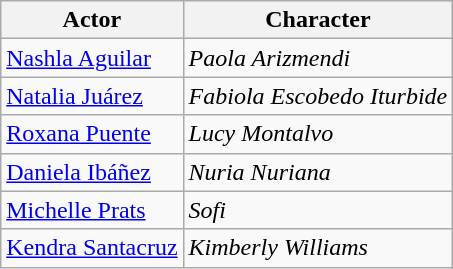<table class="wikitable">
<tr>
<th>Actor</th>
<th>Character</th>
</tr>
<tr>
<td><a href='#'>Nashla Aguilar</a></td>
<td><em>Paola Arizmendi </em></td>
</tr>
<tr>
<td><a href='#'>Natalia Juárez</a></td>
<td><em>Fabiola Escobedo Iturbide </em></td>
</tr>
<tr>
<td><a href='#'>Roxana Puente</a></td>
<td><em>Lucy  Montalvo</em></td>
</tr>
<tr>
<td><a href='#'>Daniela Ibáñez</a></td>
<td><em>Nuria Nuriana</em></td>
</tr>
<tr>
<td><a href='#'>Michelle Prats</a></td>
<td><em>Sofi</em></td>
</tr>
<tr>
<td><a href='#'>Kendra Santacruz</a></td>
<td><em>Kimberly Williams</em></td>
</tr>
</table>
